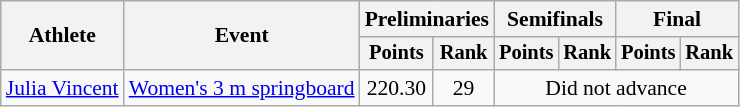<table class=wikitable style="font-size:90%">
<tr>
<th rowspan="2">Athlete</th>
<th rowspan="2">Event</th>
<th colspan="2">Preliminaries</th>
<th colspan="2">Semifinals</th>
<th colspan="2">Final</th>
</tr>
<tr style="font-size:95%">
<th>Points</th>
<th>Rank</th>
<th>Points</th>
<th>Rank</th>
<th>Points</th>
<th>Rank</th>
</tr>
<tr align=center>
<td align=left><a href='#'>Julia Vincent</a></td>
<td align=left><a href='#'>Women's 3 m springboard</a></td>
<td>220.30</td>
<td>29</td>
<td colspan=4>Did not advance</td>
</tr>
</table>
